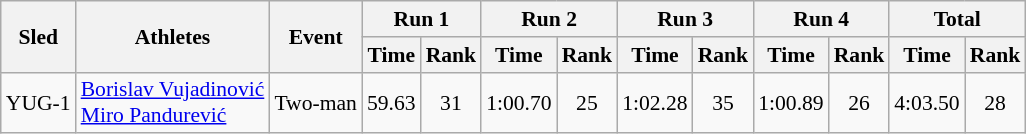<table class="wikitable" border="1" style="font-size:90%">
<tr>
<th rowspan="2">Sled</th>
<th rowspan="2">Athletes</th>
<th rowspan="2">Event</th>
<th colspan="2">Run 1</th>
<th colspan="2">Run 2</th>
<th colspan="2">Run 3</th>
<th colspan="2">Run 4</th>
<th colspan="2">Total</th>
</tr>
<tr>
<th>Time</th>
<th>Rank</th>
<th>Time</th>
<th>Rank</th>
<th>Time</th>
<th>Rank</th>
<th>Time</th>
<th>Rank</th>
<th>Time</th>
<th>Rank</th>
</tr>
<tr>
<td align="center">YUG-1</td>
<td><a href='#'>Borislav Vujadinović</a><br><a href='#'>Miro Pandurević</a></td>
<td>Two-man</td>
<td align="center">59.63</td>
<td align="center">31</td>
<td align="center">1:00.70</td>
<td align="center">25</td>
<td align="center">1:02.28</td>
<td align="center">35</td>
<td align="center">1:00.89</td>
<td align="center">26</td>
<td align="center">4:03.50</td>
<td align="center">28</td>
</tr>
</table>
